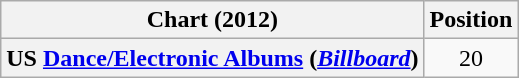<table class="wikitable plainrowheaders" style="text-align:center">
<tr>
<th scope="col">Chart (2012)</th>
<th scope="col">Position</th>
</tr>
<tr>
<th scope="row">US <a href='#'>Dance/Electronic Albums</a> (<em><a href='#'>Billboard</a></em>)</th>
<td>20</td>
</tr>
</table>
